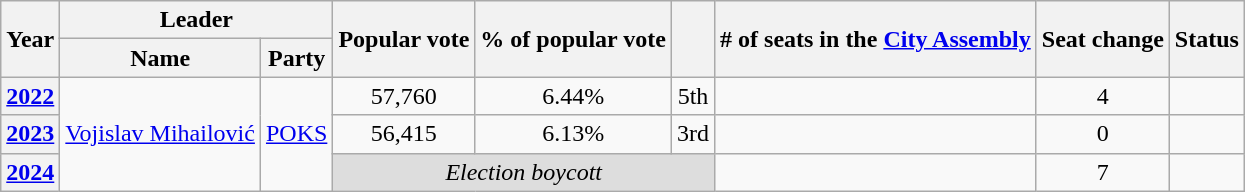<table class="wikitable" style="text-align:center">
<tr>
<th rowspan="2">Year</th>
<th colspan="2">Leader</th>
<th rowspan="2">Popular vote</th>
<th rowspan="2">% of popular vote</th>
<th rowspan="2"></th>
<th rowspan="2"># of seats in the <a href='#'>City Assembly</a></th>
<th rowspan="2">Seat change</th>
<th rowspan="2">Status</th>
</tr>
<tr>
<th>Name</th>
<th>Party</th>
</tr>
<tr>
<th><a href='#'>2022</a></th>
<td rowspan="3"><a href='#'>Vojislav Mihailović</a></td>
<td rowspan="3"><a href='#'>POKS</a></td>
<td>57,760</td>
<td>6.44%</td>
<td> 5th</td>
<td></td>
<td> 4</td>
<td></td>
</tr>
<tr>
<th><a href='#'>2023</a></th>
<td>56,415</td>
<td>6.13%</td>
<td> 3rd</td>
<td></td>
<td> 0</td>
<td></td>
</tr>
<tr>
<th><a href='#'>2024</a></th>
<td colspan="3" style="background:#ddd"><em>Election boycott</em></td>
<td></td>
<td> 7</td>
<td></td>
</tr>
</table>
